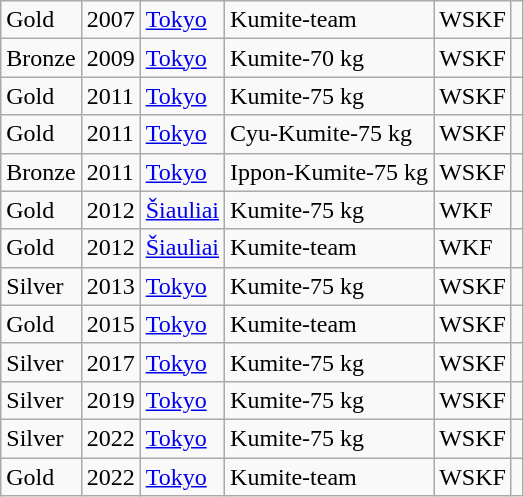<table class="wikitable">
<tr>
<td>Gold</td>
<td>2007</td>
<td><a href='#'>Tokyo</a></td>
<td>Kumite-team</td>
<td>WSKF</td>
<td></td>
</tr>
<tr>
<td>Bronze</td>
<td>2009</td>
<td><a href='#'>Tokyo</a></td>
<td>Kumite-70 kg</td>
<td>WSKF</td>
<td></td>
</tr>
<tr>
<td>Gold</td>
<td>2011</td>
<td><a href='#'>Tokyo</a></td>
<td>Kumite-75 kg</td>
<td>WSKF</td>
<td></td>
</tr>
<tr>
<td>Gold</td>
<td>2011</td>
<td><a href='#'>Tokyo</a></td>
<td>Cyu-Kumite-75 kg</td>
<td>WSKF</td>
<td></td>
</tr>
<tr>
<td>Bronze</td>
<td>2011</td>
<td><a href='#'>Tokyo</a></td>
<td>Ippon-Kumite-75 kg</td>
<td>WSKF</td>
<td></td>
</tr>
<tr>
<td>Gold</td>
<td>2012</td>
<td><a href='#'>Šiauliai</a></td>
<td>Kumite-75 kg</td>
<td>WKF</td>
<td></td>
</tr>
<tr>
<td>Gold</td>
<td>2012</td>
<td><a href='#'>Šiauliai</a></td>
<td>Kumite-team</td>
<td>WKF</td>
<td></td>
</tr>
<tr>
<td>Silver</td>
<td>2013</td>
<td><a href='#'>Tokyo</a></td>
<td>Kumite-75 kg</td>
<td>WSKF</td>
<td></td>
</tr>
<tr>
<td>Gold</td>
<td>2015</td>
<td><a href='#'>Tokyo</a></td>
<td>Kumite-team</td>
<td>WSKF</td>
<td></td>
</tr>
<tr>
<td>Silver</td>
<td>2017</td>
<td><a href='#'>Tokyo</a></td>
<td>Kumite-75 kg</td>
<td>WSKF</td>
<td></td>
</tr>
<tr>
<td>Silver</td>
<td>2019</td>
<td><a href='#'>Tokyo</a></td>
<td>Kumite-75 kg</td>
<td>WSKF</td>
<td></td>
</tr>
<tr>
<td>Silver</td>
<td>2022</td>
<td><a href='#'>Tokyo</a></td>
<td>Kumite-75 kg</td>
<td>WSKF</td>
<td></td>
</tr>
<tr>
<td>Gold</td>
<td>2022</td>
<td><a href='#'>Tokyo</a></td>
<td>Kumite-team</td>
<td>WSKF</td>
<td></td>
</tr>
</table>
